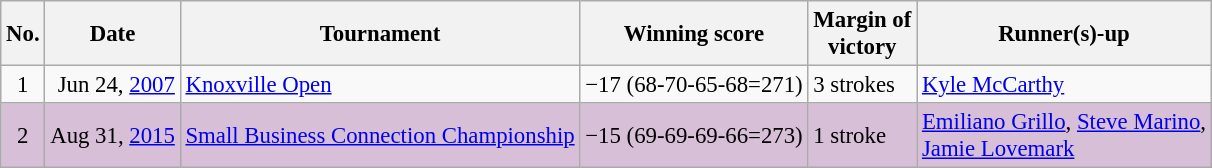<table class="wikitable" style="font-size:95%;">
<tr>
<th>No.</th>
<th>Date</th>
<th>Tournament</th>
<th>Winning score</th>
<th>Margin of<br>victory</th>
<th>Runner(s)-up</th>
</tr>
<tr>
<td align=center>1</td>
<td align=right>Jun 24, <a href='#'>2007</a></td>
<td><a href='#'>Knoxville Open</a></td>
<td>−17 (68-70-65-68=271)</td>
<td>3 strokes</td>
<td> <a href='#'>Kyle McCarthy</a></td>
</tr>
<tr style="background:#D8BFD8;">
<td align=center>2</td>
<td align=right>Aug 31, <a href='#'>2015</a></td>
<td><a href='#'>Small Business Connection Championship</a></td>
<td>−15 (69-69-69-66=273)</td>
<td>1 stroke</td>
<td> <a href='#'>Emiliano Grillo</a>,  <a href='#'>Steve Marino</a>,<br> <a href='#'>Jamie Lovemark</a></td>
</tr>
</table>
